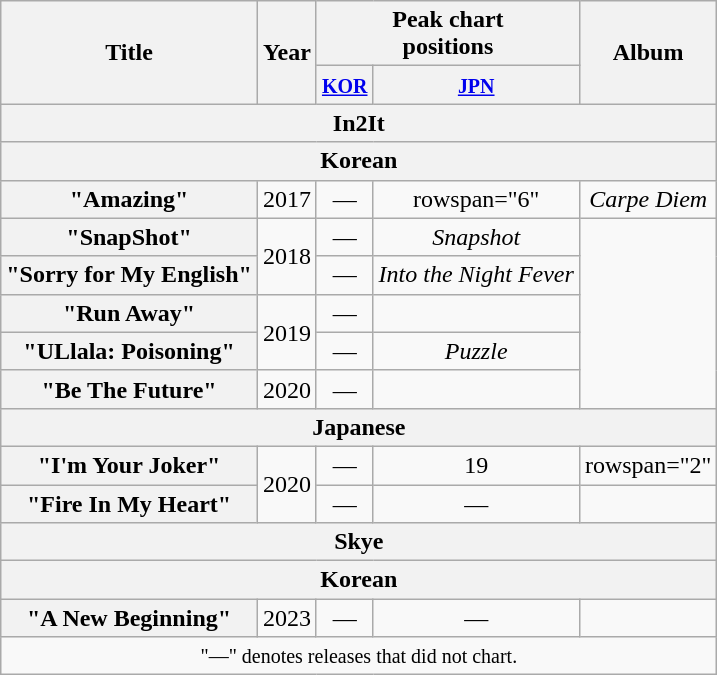<table class="wikitable plainrowheaders" style="text-align:center;">
<tr>
<th scope="col" rowspan="2">Title</th>
<th scope="col" rowspan="2">Year</th>
<th scope="col" colspan="2">Peak chart <br> positions</th>
<th scope="col" rowspan="2">Album</th>
</tr>
<tr>
<th><small><a href='#'>KOR</a></small><br></th>
<th><small><a href='#'>JPN</a></small><br></th>
</tr>
<tr>
<th colspan="5">In2It</th>
</tr>
<tr>
<th colspan="5">Korean</th>
</tr>
<tr>
<th scope="row">"Amazing"</th>
<td>2017</td>
<td>—</td>
<td>rowspan="6" </td>
<td><em>Carpe Diem</em></td>
</tr>
<tr>
<th scope="row">"SnapShot"</th>
<td rowspan="2">2018</td>
<td>—</td>
<td><em>Snapshot</em></td>
</tr>
<tr>
<th scope="row">"Sorry for My English"</th>
<td>—</td>
<td><em>Into the Night Fever</em></td>
</tr>
<tr>
<th scope="row">"Run Away"</th>
<td rowspan="2">2019</td>
<td>—</td>
<td></td>
</tr>
<tr>
<th scope="row">"ULlala: Poisoning"</th>
<td>—</td>
<td><em>Puzzle</em></td>
</tr>
<tr>
<th scope="row">"Be The Future" <br></th>
<td>2020</td>
<td>—</td>
<td></td>
</tr>
<tr>
<th colspan="5">Japanese</th>
</tr>
<tr>
<th scope="row">"I'm Your Joker"</th>
<td rowspan="2">2020</td>
<td>—</td>
<td>19</td>
<td>rowspan="2" </td>
</tr>
<tr>
<th scope="row">"Fire In My Heart"</th>
<td>—</td>
<td>—</td>
</tr>
<tr>
<th colspan="5">Skye</th>
</tr>
<tr>
<th colspan="5">Korean</th>
</tr>
<tr>
<th scope="row">"A New Beginning"</th>
<td>2023</td>
<td>—</td>
<td>—</td>
<td></td>
</tr>
<tr>
<td colspan="5" align="center"><small>"—" denotes releases that did not chart.</small></td>
</tr>
</table>
